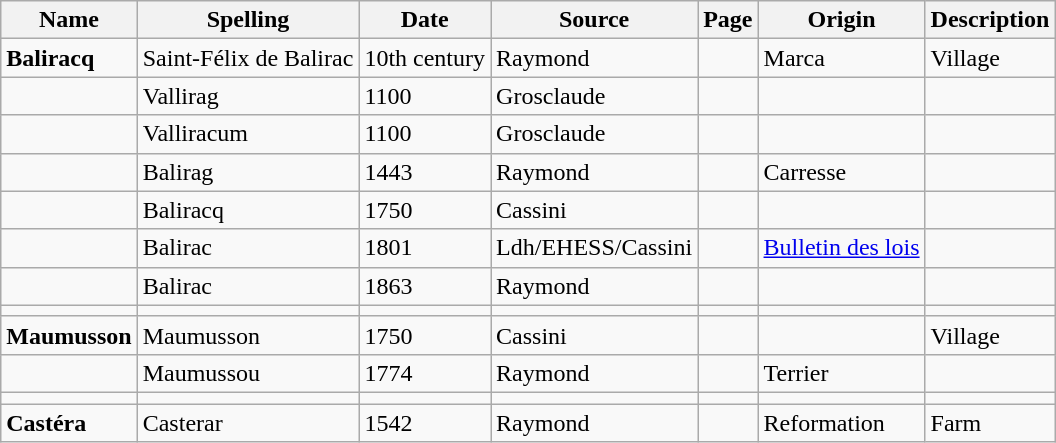<table class="wikitable">
<tr>
<th>Name</th>
<th>Spelling</th>
<th>Date</th>
<th>Source</th>
<th>Page</th>
<th>Origin</th>
<th>Description</th>
</tr>
<tr>
<td><strong>Baliracq</strong></td>
<td>Saint-Félix de Balirac</td>
<td>10th century</td>
<td>Raymond</td>
<td></td>
<td>Marca</td>
<td>Village</td>
</tr>
<tr>
<td></td>
<td>Vallirag</td>
<td>1100</td>
<td>Grosclaude</td>
<td></td>
<td></td>
<td></td>
</tr>
<tr>
<td></td>
<td>Valliracum</td>
<td>1100</td>
<td>Grosclaude</td>
<td></td>
<td></td>
<td></td>
</tr>
<tr>
<td></td>
<td>Balirag</td>
<td>1443</td>
<td>Raymond</td>
<td></td>
<td>Carresse</td>
<td></td>
</tr>
<tr>
<td></td>
<td>Baliracq</td>
<td>1750</td>
<td>Cassini</td>
<td></td>
<td></td>
<td></td>
</tr>
<tr>
<td></td>
<td>Balirac</td>
<td>1801</td>
<td>Ldh/EHESS/Cassini</td>
<td></td>
<td><a href='#'>Bulletin des lois</a></td>
<td></td>
</tr>
<tr>
<td></td>
<td>Balirac</td>
<td>1863</td>
<td>Raymond</td>
<td></td>
<td></td>
<td></td>
</tr>
<tr>
<td></td>
<td></td>
<td></td>
<td></td>
<td></td>
<td></td>
<td></td>
</tr>
<tr>
<td><strong>Maumusson</strong></td>
<td>Maumusson</td>
<td>1750</td>
<td>Cassini</td>
<td></td>
<td></td>
<td>Village</td>
</tr>
<tr>
<td></td>
<td>Maumussou</td>
<td>1774</td>
<td>Raymond</td>
<td></td>
<td>Terrier</td>
<td></td>
</tr>
<tr>
<td></td>
<td></td>
<td></td>
<td></td>
<td></td>
<td></td>
<td></td>
</tr>
<tr>
<td><strong>Castéra</strong></td>
<td>Casterar</td>
<td>1542</td>
<td>Raymond</td>
<td></td>
<td>Reformation</td>
<td>Farm</td>
</tr>
</table>
